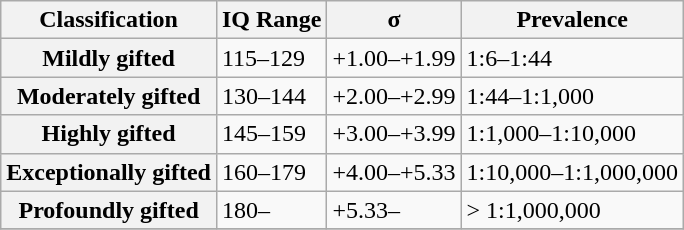<table class="wikitable">
<tr>
<th>Classification</th>
<th>IQ Range</th>
<th>σ</th>
<th>Prevalence</th>
</tr>
<tr>
<th>Mildly gifted</th>
<td>115–129</td>
<td>+1.00–+1.99</td>
<td>1:6–1:44</td>
</tr>
<tr>
<th>Moderately gifted</th>
<td>130–144</td>
<td>+2.00–+2.99</td>
<td>1:44–1:1,000</td>
</tr>
<tr>
<th>Highly gifted</th>
<td>145–159</td>
<td>+3.00–+3.99</td>
<td>1:1,000–1:10,000</td>
</tr>
<tr>
<th>Exceptionally gifted</th>
<td>160–179</td>
<td>+4.00–+5.33</td>
<td>1:10,000–1:1,000,000</td>
</tr>
<tr>
<th>Profoundly gifted</th>
<td>180–</td>
<td>+5.33–</td>
<td>> 1:1,000,000</td>
</tr>
<tr>
</tr>
</table>
